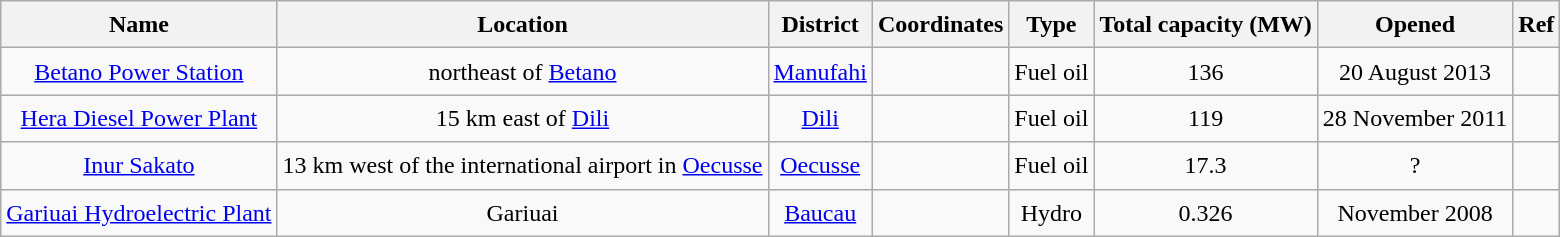<table class="wikitable sortable" style="font-size:100%;border:0px;text-align:center;line-height:150%;table-layout: fixed">
<tr>
<th scope="col">Name</th>
<th scope="col">Location</th>
<th scope="col">District</th>
<th scope="col">Coordinates</th>
<th scope="col">Type</th>
<th scope="col" data-sort-type="number">Total capacity (MW)</th>
<th scope="col" data-sort-type="number">Opened</th>
<th scope="col">Ref</th>
</tr>
<tr>
<td><a href='#'>Betano Power Station</a></td>
<td>northeast of <a href='#'>Betano</a></td>
<td><a href='#'>Manufahi</a></td>
<td></td>
<td>Fuel oil</td>
<td>136</td>
<td>20 August 2013</td>
<td></td>
</tr>
<tr>
<td><a href='#'>Hera Diesel Power Plant</a></td>
<td>15 km east of <a href='#'>Dili</a></td>
<td><a href='#'>Dili</a></td>
<td></td>
<td>Fuel oil</td>
<td>119</td>
<td>28 November 2011</td>
<td></td>
</tr>
<tr>
<td><a href='#'>Inur Sakato</a></td>
<td>13 km west of the international airport in <a href='#'>Oecusse</a></td>
<td><a href='#'>Oecusse</a></td>
<td></td>
<td>Fuel oil</td>
<td>17.3</td>
<td>?</td>
<td></td>
</tr>
<tr>
<td><a href='#'>Gariuai Hydroelectric Plant</a></td>
<td>Gariuai</td>
<td><a href='#'>Baucau</a></td>
<td></td>
<td>Hydro</td>
<td>0.326</td>
<td>November 2008</td>
<td></td>
</tr>
<tr>
</tr>
</table>
